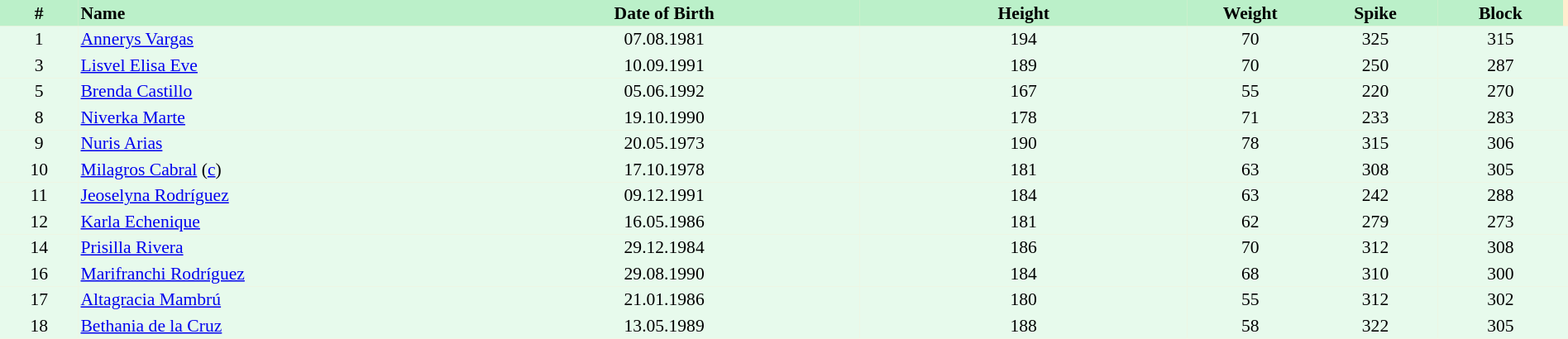<table border=0 cellpadding=2 cellspacing=0  |- bgcolor=#FFECCE style="text-align:center; font-size:90%;" width=100%>
<tr bgcolor=#BBF0C9>
<th width=5%>#</th>
<th width=25% align=left>Name</th>
<th width=25%>Date of Birth</th>
<th width=21%>Height</th>
<th width=8%>Weight</th>
<th width=8%>Spike</th>
<th width=8%>Block</th>
</tr>
<tr bgcolor=#E7FAEC>
<td>1</td>
<td align=left><a href='#'>Annerys Vargas</a></td>
<td>07.08.1981</td>
<td>194</td>
<td>70</td>
<td>325</td>
<td>315</td>
<td></td>
</tr>
<tr bgcolor=#E7FAEC>
<td>3</td>
<td align=left><a href='#'>Lisvel Elisa Eve</a></td>
<td>10.09.1991</td>
<td>189</td>
<td>70</td>
<td>250</td>
<td>287</td>
<td></td>
</tr>
<tr bgcolor=#E7FAEC>
<td>5</td>
<td align=left><a href='#'>Brenda Castillo</a></td>
<td>05.06.1992</td>
<td>167</td>
<td>55</td>
<td>220</td>
<td>270</td>
<td></td>
</tr>
<tr bgcolor=#E7FAEC>
<td>8</td>
<td align=left><a href='#'>Niverka Marte</a></td>
<td>19.10.1990</td>
<td>178</td>
<td>71</td>
<td>233</td>
<td>283</td>
<td></td>
</tr>
<tr bgcolor=#E7FAEC>
<td>9</td>
<td align=left><a href='#'>Nuris Arias</a></td>
<td>20.05.1973</td>
<td>190</td>
<td>78</td>
<td>315</td>
<td>306</td>
<td></td>
</tr>
<tr bgcolor=#E7FAEC>
<td>10</td>
<td align=left><a href='#'>Milagros Cabral</a> (<a href='#'>c</a>)</td>
<td>17.10.1978</td>
<td>181</td>
<td>63</td>
<td>308</td>
<td>305</td>
<td></td>
</tr>
<tr bgcolor=#E7FAEC>
<td>11</td>
<td align=left><a href='#'>Jeoselyna Rodríguez</a></td>
<td>09.12.1991</td>
<td>184</td>
<td>63</td>
<td>242</td>
<td>288</td>
<td></td>
</tr>
<tr bgcolor=#E7FAEC>
<td>12</td>
<td align=left><a href='#'>Karla Echenique</a></td>
<td>16.05.1986</td>
<td>181</td>
<td>62</td>
<td>279</td>
<td>273</td>
<td></td>
</tr>
<tr bgcolor=#E7FAEC>
<td>14</td>
<td align=left><a href='#'>Prisilla Rivera</a></td>
<td>29.12.1984</td>
<td>186</td>
<td>70</td>
<td>312</td>
<td>308</td>
<td></td>
</tr>
<tr bgcolor=#E7FAEC>
<td>16</td>
<td align=left><a href='#'>Marifranchi Rodríguez</a></td>
<td>29.08.1990</td>
<td>184</td>
<td>68</td>
<td>310</td>
<td>300</td>
<td></td>
</tr>
<tr bgcolor=#E7FAEC>
<td>17</td>
<td align=left><a href='#'>Altagracia Mambrú</a></td>
<td>21.01.1986</td>
<td>180</td>
<td>55</td>
<td>312</td>
<td>302</td>
<td></td>
</tr>
<tr bgcolor=#E7FAEC>
<td>18</td>
<td align=left><a href='#'>Bethania de la Cruz</a></td>
<td>13.05.1989</td>
<td>188</td>
<td>58</td>
<td>322</td>
<td>305</td>
<td></td>
</tr>
</table>
